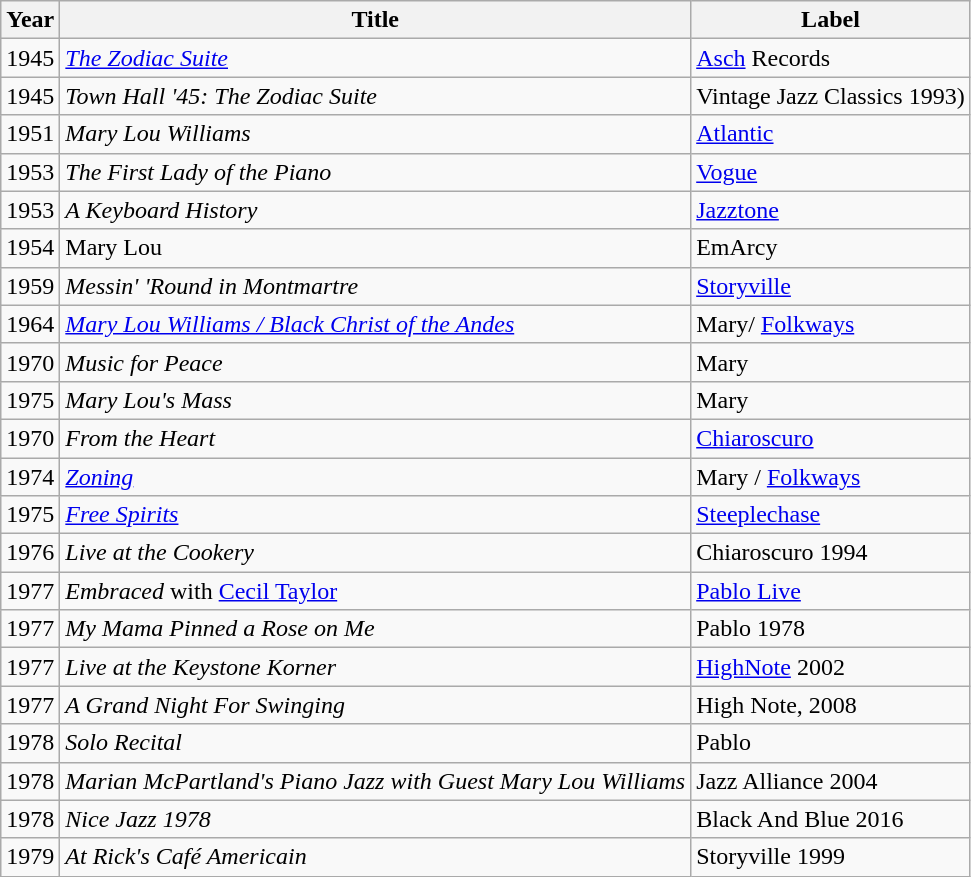<table class="wikitable sortable">
<tr>
<th>Year</th>
<th>Title</th>
<th>Label</th>
</tr>
<tr>
<td>1945</td>
<td><em><a href='#'>The Zodiac Suite</a></em></td>
<td><a href='#'>Asch</a> Records</td>
</tr>
<tr>
<td>1945</td>
<td><em>Town Hall '45: The Zodiac Suite</em></td>
<td>Vintage Jazz Classics 1993)</td>
</tr>
<tr>
<td>1951</td>
<td><em>Mary Lou Williams</em></td>
<td><a href='#'>Atlantic</a></td>
</tr>
<tr>
<td>1953</td>
<td><em>The First Lady of the Piano</em></td>
<td><a href='#'>Vogue</a></td>
</tr>
<tr>
<td>1953</td>
<td><em>A Keyboard History</em></td>
<td><a href='#'>Jazztone</a></td>
</tr>
<tr>
<td>1954</td>
<td>Mary Lou</td>
<td>EmArcy</td>
</tr>
<tr>
<td>1959</td>
<td><em>Messin' 'Round in Montmartre</em></td>
<td><a href='#'>Storyville</a></td>
</tr>
<tr>
<td>1964</td>
<td><em><a href='#'>Mary Lou Williams / Black Christ of the Andes</a></em></td>
<td>Mary/ <a href='#'>Folkways</a></td>
</tr>
<tr>
<td>1970</td>
<td><em>Music for Peace</em></td>
<td>Mary</td>
</tr>
<tr>
<td>1975</td>
<td><em>Mary Lou's Mass</em></td>
<td>Mary</td>
</tr>
<tr>
<td>1970</td>
<td><em>From the Heart</em></td>
<td><a href='#'>Chiaroscuro</a></td>
</tr>
<tr>
<td>1974</td>
<td><em><a href='#'>Zoning</a></em></td>
<td>Mary / <a href='#'>Folkways</a></td>
</tr>
<tr>
<td>1975</td>
<td><em><a href='#'>Free Spirits</a></em></td>
<td><a href='#'>Steeplechase</a></td>
</tr>
<tr>
<td>1976</td>
<td><em>Live at the Cookery</em></td>
<td>Chiaroscuro 1994</td>
</tr>
<tr>
<td>1977</td>
<td><em>Embraced</em> with <a href='#'>Cecil Taylor</a></td>
<td><a href='#'>Pablo Live</a></td>
</tr>
<tr>
<td>1977</td>
<td><em>My Mama Pinned a Rose on Me</em></td>
<td>Pablo 1978</td>
</tr>
<tr>
<td>1977</td>
<td><em>Live at the Keystone Korner</em></td>
<td><a href='#'>HighNote</a> 2002</td>
</tr>
<tr>
<td>1977</td>
<td><em>A Grand Night For Swinging</em></td>
<td>High Note, 2008</td>
</tr>
<tr>
<td>1978</td>
<td><em>Solo Recital</em></td>
<td>Pablo</td>
</tr>
<tr>
<td>1978</td>
<td><em>Marian McPartland's Piano Jazz with Guest Mary Lou Williams</em></td>
<td>Jazz Alliance 2004</td>
</tr>
<tr>
<td>1978</td>
<td><em>Nice Jazz 1978 </em></td>
<td>Black And Blue  2016</td>
</tr>
<tr>
<td>1979</td>
<td><em>At Rick's Café Americain</em></td>
<td>Storyville 1999</td>
</tr>
</table>
